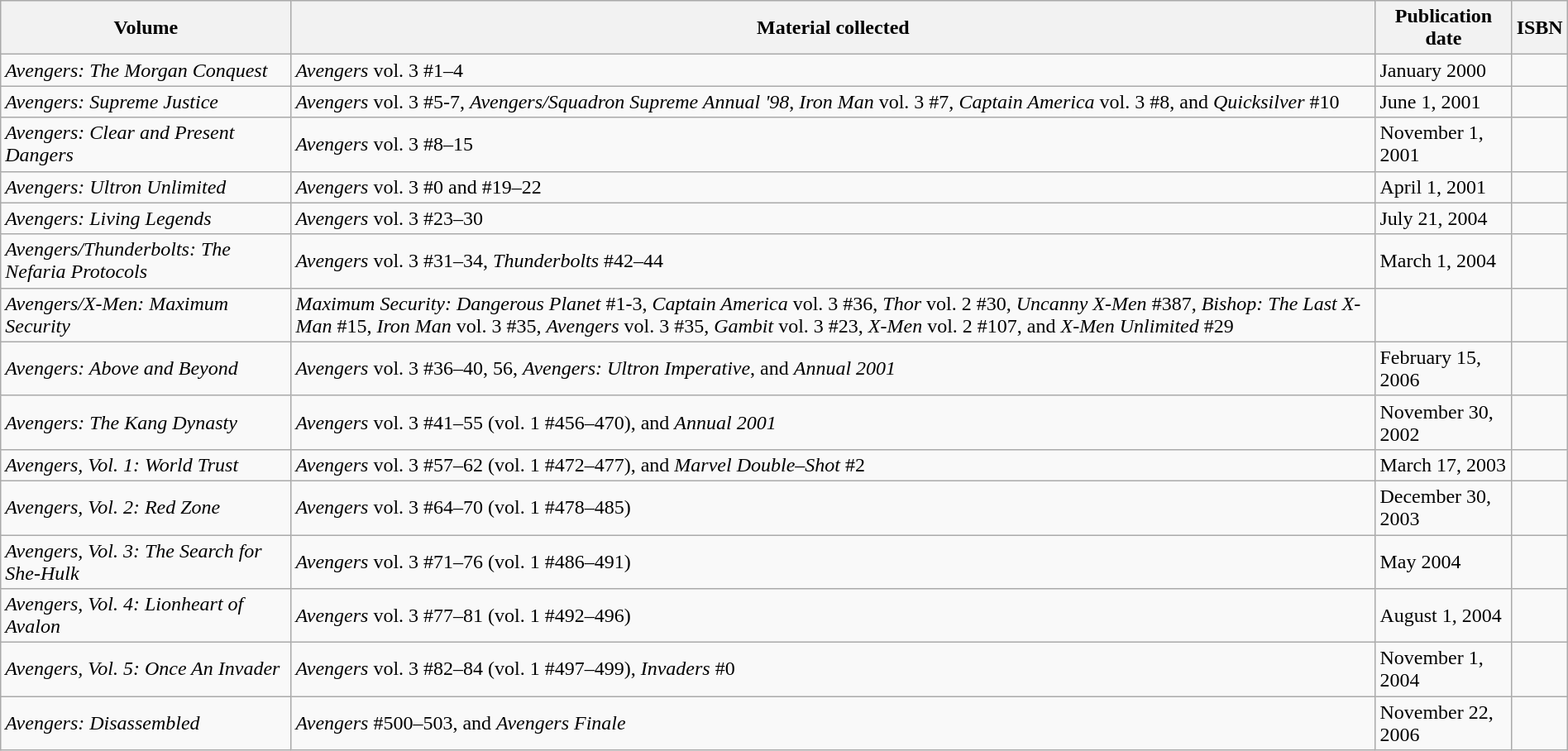<table class="wikitable" style="width:100%;">
<tr>
<th>Volume</th>
<th>Material collected</th>
<th>Publication date</th>
<th>ISBN</th>
</tr>
<tr>
<td><em>Avengers: The Morgan Conquest</em></td>
<td><em>Avengers</em> vol. 3 #1–4</td>
<td>January 2000</td>
<td></td>
</tr>
<tr>
<td><em>Avengers: Supreme Justice</em></td>
<td><em>Avengers</em> vol. 3 #5-7, <em>Avengers/Squadron Supreme Annual '98</em>, <em>Iron Man</em> vol. 3 #7, <em>Captain America</em> vol. 3 #8, and <em>Quicksilver</em> #10</td>
<td>June 1, 2001</td>
<td></td>
</tr>
<tr>
<td><em>Avengers: Clear and Present Dangers</em></td>
<td><em>Avengers</em> vol. 3 #8–15</td>
<td>November 1, 2001</td>
<td></td>
</tr>
<tr>
<td><em>Avengers: Ultron Unlimited</em></td>
<td><em>Avengers</em> vol. 3 #0 and #19–22</td>
<td>April 1, 2001</td>
<td></td>
</tr>
<tr>
<td><em>Avengers: Living Legends</em></td>
<td><em>Avengers</em> vol. 3 #23–30</td>
<td>July 21, 2004</td>
<td></td>
</tr>
<tr>
<td><em>Avengers/Thunderbolts: The Nefaria Protocols</em></td>
<td><em>Avengers</em> vol. 3  #31–34, <em>Thunderbolts</em> #42–44</td>
<td>March 1, 2004</td>
<td></td>
</tr>
<tr>
<td><em>Avengers/X-Men: Maximum Security</em></td>
<td><em>Maximum Security: Dangerous Planet</em> #1-3, <em>Captain America</em> vol. 3 #36, <em>Thor</em> vol. 2 #30, <em>Uncanny X-Men</em> #387, <em>Bishop: The Last X-Man</em> #15, <em>Iron Man</em> vol. 3 #35, <em>Avengers</em> vol. 3 #35, <em>Gambit</em> vol. 3 #23, <em>X-Men</em> vol. 2 #107, and <em>X-Men Unlimited</em> #29</td>
<td></td>
<td></td>
</tr>
<tr>
<td><em>Avengers: Above and Beyond</em></td>
<td><em>Avengers</em> vol. 3 #36–40, 56, <em>Avengers: Ultron Imperative</em>, and <em>Annual 2001</em></td>
<td>February 15, 2006</td>
<td></td>
</tr>
<tr>
<td><em>Avengers: The Kang Dynasty</em></td>
<td><em>Avengers</em> vol. 3 #41–55 (vol. 1 #456–470), and <em>Annual 2001</em></td>
<td>November 30, 2002</td>
<td></td>
</tr>
<tr>
<td><em>Avengers, Vol. 1: World Trust</em></td>
<td><em>Avengers</em> vol. 3 #57–62 (vol. 1 #472–477), and <em>Marvel Double–Shot</em> #2</td>
<td>March 17, 2003</td>
<td></td>
</tr>
<tr>
<td><em>Avengers, Vol. 2: Red Zone</em></td>
<td><em>Avengers</em> vol. 3 #64–70 (vol. 1 #478–485)</td>
<td>December 30, 2003</td>
<td></td>
</tr>
<tr>
<td><em>Avengers, Vol. 3: The Search for She-Hulk</em></td>
<td><em>Avengers</em> vol. 3 #71–76 (vol. 1 #486–491)</td>
<td>May 2004</td>
<td></td>
</tr>
<tr>
<td><em>Avengers, Vol. 4: Lionheart of Avalon</em></td>
<td><em>Avengers</em> vol. 3 #77–81 (vol. 1 #492–496)</td>
<td>August 1, 2004</td>
<td></td>
</tr>
<tr>
<td><em>Avengers, Vol. 5: Once An Invader</em></td>
<td><em>Avengers</em> vol. 3 #82–84 (vol. 1 #497–499), <em>Invaders</em> #0</td>
<td>November 1, 2004</td>
<td></td>
</tr>
<tr>
<td><em>Avengers: Disassembled</em></td>
<td><em>Avengers</em> #500–503, and <em>Avengers Finale</em></td>
<td>November 22, 2006</td>
<td></td>
</tr>
</table>
